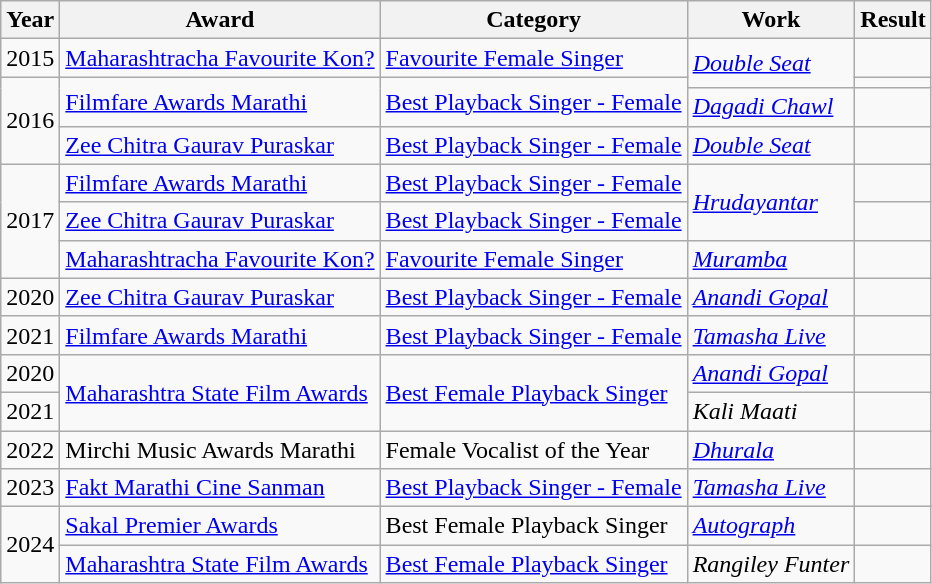<table class="wikitable">
<tr>
<th>Year</th>
<th>Award</th>
<th>Category</th>
<th>Work</th>
<th>Result</th>
</tr>
<tr>
<td>2015</td>
<td><a href='#'>Maharashtracha Favourite Kon?</a></td>
<td><a href='#'>Favourite Female Singer</a></td>
<td rowspan="2"><em><a href='#'>Double Seat</a></em></td>
<td></td>
</tr>
<tr>
<td rowspan="3">2016</td>
<td rowspan="2"><a href='#'>Filmfare Awards Marathi</a></td>
<td rowspan="2"><a href='#'>Best Playback Singer - Female</a></td>
<td></td>
</tr>
<tr>
<td><em><a href='#'>Dagadi Chawl</a></em></td>
<td></td>
</tr>
<tr>
<td><a href='#'>Zee Chitra Gaurav Puraskar</a></td>
<td><a href='#'>Best Playback Singer - Female</a></td>
<td><em><a href='#'>Double Seat</a></em></td>
<td></td>
</tr>
<tr>
<td rowspan="3">2017</td>
<td><a href='#'>Filmfare Awards Marathi</a></td>
<td><a href='#'>Best Playback Singer - Female</a></td>
<td rowspan="2"><em><a href='#'>Hrudayantar</a></em></td>
<td></td>
</tr>
<tr>
<td><a href='#'>Zee Chitra Gaurav Puraskar</a></td>
<td><a href='#'>Best Playback Singer - Female</a></td>
<td></td>
</tr>
<tr>
<td><a href='#'>Maharashtracha Favourite Kon?</a></td>
<td><a href='#'>Favourite Female Singer</a></td>
<td><em><a href='#'>Muramba</a></em></td>
<td></td>
</tr>
<tr>
<td>2020</td>
<td><a href='#'>Zee Chitra Gaurav Puraskar</a></td>
<td><a href='#'>Best Playback Singer - Female</a></td>
<td><em><a href='#'>Anandi Gopal</a></em></td>
<td></td>
</tr>
<tr>
<td>2021</td>
<td><a href='#'>Filmfare Awards Marathi</a></td>
<td><a href='#'>Best Playback Singer - Female</a></td>
<td><em><a href='#'>Tamasha Live</a></em></td>
<td></td>
</tr>
<tr>
<td>2020</td>
<td Rowspan="2"><a href='#'>Maharashtra State Film Awards</a></td>
<td Rowspan="2"><a href='#'>Best Female Playback Singer</a></td>
<td><em><a href='#'>Anandi Gopal</a></em></td>
<td></td>
</tr>
<tr>
<td>2021</td>
<td><em>Kali Maati</em></td>
<td></td>
</tr>
<tr>
<td>2022</td>
<td>Mirchi Music Awards Marathi</td>
<td>Female Vocalist of the Year</td>
<td><em><a href='#'>Dhurala</a></em></td>
<td></td>
</tr>
<tr>
<td>2023</td>
<td><a href='#'>Fakt Marathi Cine Sanman</a></td>
<td><a href='#'>Best Playback Singer - Female</a></td>
<td><em><a href='#'>Tamasha Live</a></em></td>
<td></td>
</tr>
<tr>
<td rowspan="2">2024</td>
<td><a href='#'>Sakal Premier Awards</a></td>
<td>Best Female Playback Singer</td>
<td><em><a href='#'>Autograph</a></em></td>
<td></td>
</tr>
<tr>
<td><a href='#'>Maharashtra State Film Awards</a></td>
<td><a href='#'>Best Female Playback Singer</a></td>
<td><em>Rangiley Funter</em></td>
<td></td>
</tr>
</table>
